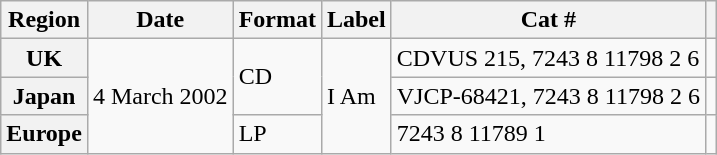<table class="wikitable plainrowheaders">
<tr>
<th scope="col">Region</th>
<th scope="col">Date</th>
<th scope="col">Format</th>
<th scope="col">Label</th>
<th scope="col">Cat #</th>
<th scope="col"></th>
</tr>
<tr>
<th scope="row">UK</th>
<td rowspan="3">4 March 2002</td>
<td rowspan="2">CD</td>
<td rowspan="3">I Am</td>
<td>CDVUS 215, 7243 8 11798 2 6</td>
<td align="center"></td>
</tr>
<tr>
<th scope="row">Japan</th>
<td>VJCP-68421, 7243 8 11798 2 6</td>
<td align="center"></td>
</tr>
<tr>
<th scope="row">Europe</th>
<td rowspan="1">LP</td>
<td>7243 8 11789 1</td>
<td align="center"></td>
</tr>
</table>
